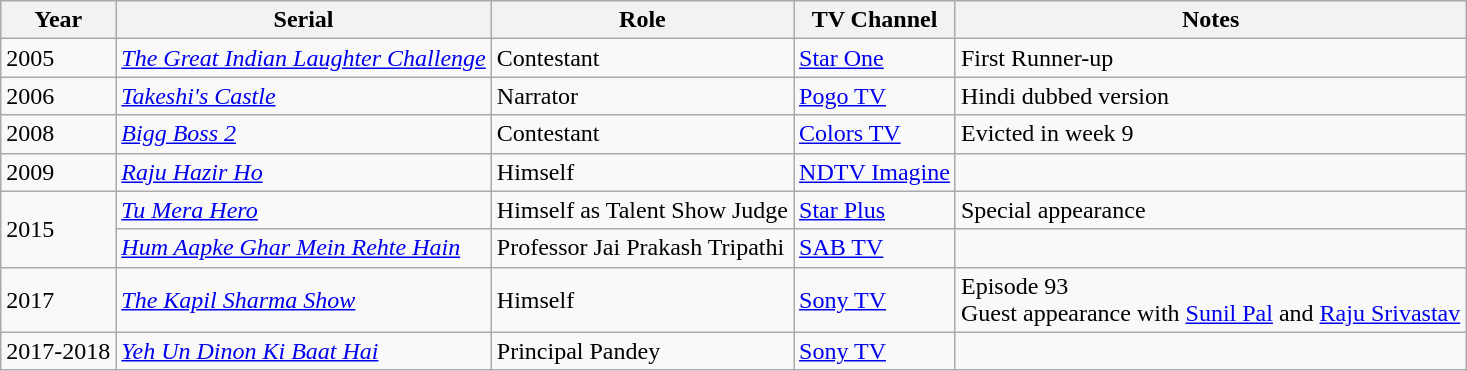<table class="wikitable sortable">
<tr>
<th scope="col">Year</th>
<th scope="col">Serial</th>
<th scope="col">Role</th>
<th scope="col">TV Channel</th>
<th scope="col">Notes</th>
</tr>
<tr>
<td>2005</td>
<td><em><a href='#'>The Great Indian Laughter Challenge</a></em></td>
<td>Contestant</td>
<td><a href='#'>Star One</a></td>
<td>First Runner-up</td>
</tr>
<tr>
<td>2006</td>
<td><em><a href='#'>Takeshi's Castle</a></em></td>
<td>Narrator</td>
<td><a href='#'>Pogo TV</a></td>
<td>Hindi dubbed version</td>
</tr>
<tr>
<td>2008</td>
<td><em><a href='#'>Bigg Boss 2</a></em></td>
<td>Contestant</td>
<td><a href='#'>Colors TV</a></td>
<td>Evicted in week 9</td>
</tr>
<tr>
<td>2009</td>
<td><em><a href='#'>Raju Hazir Ho</a></em></td>
<td>Himself</td>
<td><a href='#'>NDTV Imagine</a></td>
<td></td>
</tr>
<tr>
<td rowspan="2">2015</td>
<td><em><a href='#'>Tu Mera Hero</a></em></td>
<td>Himself as Talent Show Judge</td>
<td><a href='#'>Star Plus</a></td>
<td>Special appearance</td>
</tr>
<tr>
<td><em><a href='#'>Hum Aapke Ghar Mein Rehte Hain</a></em></td>
<td>Professor Jai Prakash Tripathi</td>
<td><a href='#'>SAB TV</a></td>
<td></td>
</tr>
<tr>
<td>2017</td>
<td><em><a href='#'>The Kapil Sharma Show</a></em></td>
<td>Himself</td>
<td><a href='#'>Sony TV</a></td>
<td>Episode 93 <br> Guest appearance with <a href='#'>Sunil Pal</a> and <a href='#'>Raju Srivastav</a></td>
</tr>
<tr>
<td>2017-2018</td>
<td><em><a href='#'>Yeh Un Dinon Ki Baat Hai</a></em></td>
<td>Principal Pandey</td>
<td><a href='#'>Sony TV</a></td>
<td></td>
</tr>
</table>
